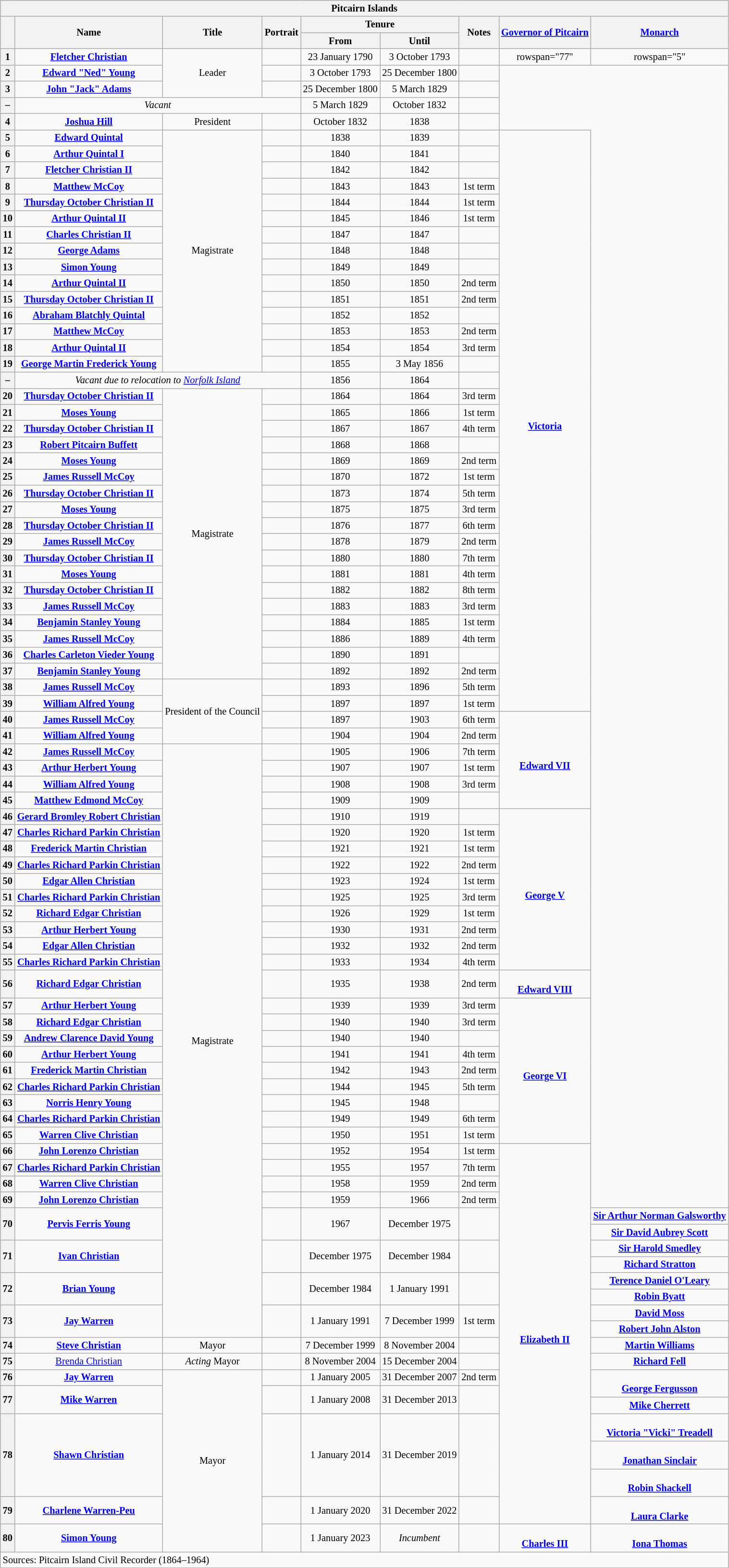<table class="wikitable" style="text-align:center; font-size:85%;">
<tr>
<th colspan="9"> Pitcairn Islands </th>
</tr>
<tr>
<th rowspan="2"></th>
<th rowspan="2">Name<br></th>
<th rowspan="2">Title</th>
<th rowspan="2">Portrait</th>
<th colspan="2">Tenure</th>
<th rowspan="2">Notes</th>
<th rowspan="2"><a href='#'>Governor of Pitcairn</a></th>
<th rowspan="2"><a href='#'>Monarch</a></th>
</tr>
<tr>
<th>From</th>
<th>Until</th>
</tr>
<tr>
<th>1</th>
<td><strong><a href='#'>Fletcher Christian</a></strong><br></td>
<td rowspan="3">Leader</td>
<td></td>
<td>23 January 1790</td>
<td>3 October 1793</td>
<td></td>
<td>rowspan="77" </td>
<td>rowspan="5"  </td>
</tr>
<tr>
<th>2</th>
<td><a href='#'><strong>Edward "Ned" Young</strong></a><br></td>
<td></td>
<td>3 October 1793</td>
<td>25 December 1800</td>
<td></td>
</tr>
<tr>
<th>3</th>
<td><a href='#'><strong>John "Jack" Adams</strong></a><br></td>
<td></td>
<td>25 December 1800</td>
<td>5 March 1829</td>
<td></td>
</tr>
<tr>
<th>–</th>
<td colspan="3"><em>Vacant</em></td>
<td>5 March 1829</td>
<td>October 1832</td>
<td></td>
</tr>
<tr>
<th>4</th>
<td><a href='#'><strong>Joshua Hill</strong></a><br></td>
<td>President</td>
<td></td>
<td>October 1832</td>
<td>1838</td>
<td></td>
</tr>
<tr>
<th>5</th>
<td><strong><a href='#'>Edward Quintal</a></strong><br></td>
<td rowspan="15">Magistrate</td>
<td></td>
<td>1838</td>
<td>1839</td>
<td></td>
<td rowspan="37"><br><a href='#'><strong>Victoria</strong></a></td>
</tr>
<tr>
<th>6</th>
<td><strong><a href='#'>Arthur Quintal I</a></strong><br></td>
<td></td>
<td>1840</td>
<td>1841</td>
<td></td>
</tr>
<tr>
<th>7</th>
<td><strong><a href='#'>Fletcher Christian II</a></strong><br></td>
<td></td>
<td>1842</td>
<td>1842</td>
<td></td>
</tr>
<tr>
<th>8</th>
<td><a href='#'><strong>Matthew McCoy</strong></a><br></td>
<td></td>
<td>1843</td>
<td>1843</td>
<td>1st term</td>
</tr>
<tr>
<th>9</th>
<td><strong><a href='#'>Thursday October Christian II</a></strong><br></td>
<td></td>
<td>1844</td>
<td>1844</td>
<td>1st term</td>
</tr>
<tr>
<th>10</th>
<td><strong><a href='#'>Arthur Quintal II</a></strong><br></td>
<td></td>
<td>1845</td>
<td>1846</td>
<td>1st term</td>
</tr>
<tr>
<th>11</th>
<td><strong><a href='#'>Charles Christian II</a></strong><br></td>
<td></td>
<td>1847</td>
<td>1847</td>
<td></td>
</tr>
<tr>
<th>12</th>
<td><a href='#'><strong>George Adams</strong></a><br></td>
<td></td>
<td>1848</td>
<td>1848</td>
<td></td>
</tr>
<tr>
<th>13</th>
<td><a href='#'><strong>Simon Young</strong></a><br></td>
<td></td>
<td>1849</td>
<td>1849</td>
<td></td>
</tr>
<tr>
<th>14</th>
<td><strong><a href='#'>Arthur Quintal II</a></strong><br></td>
<td></td>
<td>1850</td>
<td>1850</td>
<td>2nd term</td>
</tr>
<tr>
<th>15</th>
<td><strong><a href='#'>Thursday October Christian II</a></strong><br></td>
<td></td>
<td>1851</td>
<td>1851</td>
<td>2nd term</td>
</tr>
<tr>
<th>16</th>
<td><strong><a href='#'>Abraham Blatchly Quintal</a></strong><br></td>
<td></td>
<td>1852</td>
<td>1852</td>
<td></td>
</tr>
<tr>
<th>17</th>
<td><a href='#'><strong>Matthew McCoy</strong></a><br></td>
<td></td>
<td>1853</td>
<td>1853</td>
<td>2nd term</td>
</tr>
<tr>
<th>18</th>
<td><strong><a href='#'>Arthur Quintal II</a></strong><br></td>
<td></td>
<td>1854</td>
<td>1854</td>
<td>3rd term</td>
</tr>
<tr>
<th>19</th>
<td><strong><a href='#'>George Martin Frederick Young</a></strong><br></td>
<td></td>
<td>1855</td>
<td>3 May 1856</td>
<td></td>
</tr>
<tr>
<th>–</th>
<td colspan="3"><em>Vacant due to relocation to <a href='#'>Norfolk Island</a></em></td>
<td>1856</td>
<td>1864</td>
<td></td>
</tr>
<tr>
<th>20</th>
<td><strong><a href='#'>Thursday October Christian II</a></strong><br></td>
<td rowspan="18">Magistrate</td>
<td></td>
<td>1864</td>
<td>1864</td>
<td>3rd term</td>
</tr>
<tr>
<th>21</th>
<td><strong><a href='#'>Moses Young</a></strong><br></td>
<td></td>
<td>1865</td>
<td>1866</td>
<td>1st term</td>
</tr>
<tr>
<th>22</th>
<td><strong><a href='#'>Thursday October Christian II</a></strong><br></td>
<td></td>
<td>1867</td>
<td>1867</td>
<td>4th term</td>
</tr>
<tr>
<th>23</th>
<td><strong><a href='#'>Robert Pitcairn Buffett</a></strong><br></td>
<td></td>
<td>1868</td>
<td>1868</td>
<td></td>
</tr>
<tr>
<th>24</th>
<td><strong><a href='#'>Moses Young</a></strong><br></td>
<td></td>
<td>1869</td>
<td>1869</td>
<td>2nd term</td>
</tr>
<tr>
<th>25</th>
<td><strong><a href='#'>James Russell McCoy</a></strong><br></td>
<td></td>
<td>1870</td>
<td>1872</td>
<td>1st term</td>
</tr>
<tr>
<th>26</th>
<td><strong><a href='#'>Thursday October Christian II</a></strong><br></td>
<td></td>
<td>1873</td>
<td>1874</td>
<td>5th term</td>
</tr>
<tr>
<th>27</th>
<td><strong><a href='#'>Moses Young</a></strong><br></td>
<td></td>
<td>1875</td>
<td>1875</td>
<td>3rd term</td>
</tr>
<tr>
<th>28</th>
<td><strong><a href='#'>Thursday October Christian II</a></strong><br></td>
<td></td>
<td>1876</td>
<td>1877</td>
<td>6th term</td>
</tr>
<tr>
<th>29</th>
<td><strong><a href='#'>James Russell McCoy</a></strong><br></td>
<td></td>
<td>1878</td>
<td>1879</td>
<td>2nd term</td>
</tr>
<tr>
<th>30</th>
<td><strong><a href='#'>Thursday October Christian II</a></strong><br></td>
<td></td>
<td>1880</td>
<td>1880</td>
<td>7th term</td>
</tr>
<tr>
<th>31</th>
<td><strong><a href='#'>Moses Young</a></strong><br></td>
<td></td>
<td>1881</td>
<td>1881</td>
<td>4th term</td>
</tr>
<tr>
<th>32</th>
<td><strong><a href='#'>Thursday October Christian II</a></strong><br></td>
<td></td>
<td>1882</td>
<td>1882</td>
<td>8th term</td>
</tr>
<tr>
<th>33</th>
<td><strong><a href='#'>James Russell McCoy</a></strong><br></td>
<td></td>
<td>1883</td>
<td>1883</td>
<td>3rd term</td>
</tr>
<tr>
<th>34</th>
<td><strong><a href='#'>Benjamin Stanley Young</a></strong><br></td>
<td></td>
<td>1884</td>
<td>1885</td>
<td>1st term</td>
</tr>
<tr>
<th>35</th>
<td><strong><a href='#'>James Russell McCoy</a></strong><br></td>
<td></td>
<td>1886</td>
<td>1889</td>
<td>4th term</td>
</tr>
<tr>
<th>36</th>
<td><strong><a href='#'>Charles Carleton Vieder Young</a></strong><br></td>
<td></td>
<td>1890</td>
<td>1891</td>
<td></td>
</tr>
<tr>
<th>37</th>
<td><strong><a href='#'>Benjamin Stanley Young</a></strong><br></td>
<td></td>
<td>1892</td>
<td>1892</td>
<td>2nd term</td>
</tr>
<tr>
<th>38</th>
<td><strong><a href='#'>James Russell McCoy</a></strong><br></td>
<td rowspan="5">President of the Council</td>
<td></td>
<td>1893</td>
<td>1896</td>
<td>5th term</td>
</tr>
<tr>
<th>39</th>
<td><strong><a href='#'>William Alfred Young</a></strong><br></td>
<td></td>
<td>1897</td>
<td>1897</td>
<td>1st term</td>
</tr>
<tr>
<th rowspan="2">40</th>
<td rowspan="2"><strong><a href='#'>James Russell McCoy</a></strong><br></td>
<td rowspan="2"></td>
<td rowspan="2">1897</td>
<td rowspan="2">1903</td>
<td rowspan="2">6th term</td>
</tr>
<tr>
<td rowspan="7"><br><strong><a href='#'>Edward VII</a></strong></td>
</tr>
<tr>
<th>41</th>
<td><strong><a href='#'>William Alfred Young</a></strong><br></td>
<td></td>
<td>1904</td>
<td>1904</td>
<td>2nd term</td>
</tr>
<tr>
<th>42</th>
<td><strong><a href='#'>James Russell McCoy</a></strong><br></td>
<td rowspan="43">Magistrate</td>
<td></td>
<td>1905</td>
<td>1906</td>
<td>7th term</td>
</tr>
<tr>
<th>43</th>
<td><strong><a href='#'>Arthur Herbert Young</a></strong><br></td>
<td></td>
<td>1907</td>
<td>1907</td>
<td>1st term</td>
</tr>
<tr>
<th>44</th>
<td><strong><a href='#'>William Alfred Young</a></strong><br></td>
<td></td>
<td>1908</td>
<td>1908</td>
<td>3rd term</td>
</tr>
<tr>
<th>45</th>
<td><strong><a href='#'>Matthew Edmond McCoy</a></strong><br></td>
<td></td>
<td>1909</td>
<td>1909</td>
<td></td>
</tr>
<tr>
<th rowspan="2">46</th>
<td rowspan="2"><strong><a href='#'>Gerard Bromley Robert Christian</a></strong><br></td>
<td rowspan="2"></td>
<td rowspan="2">1910</td>
<td rowspan="2">1919</td>
<td rowspan="2"></td>
</tr>
<tr>
<td rowspan="11"><br><strong><a href='#'>George V</a></strong></td>
</tr>
<tr>
<th>47</th>
<td><strong><a href='#'>Charles Richard Parkin Christian</a></strong><br></td>
<td></td>
<td>1920</td>
<td>1920</td>
<td>1st term</td>
</tr>
<tr>
<th>48</th>
<td><strong><a href='#'>Frederick Martin Christian</a></strong><br></td>
<td></td>
<td>1921</td>
<td>1921</td>
<td>1st term</td>
</tr>
<tr>
<th>49</th>
<td><strong><a href='#'>Charles Richard Parkin Christian</a></strong><br></td>
<td></td>
<td>1922</td>
<td>1922</td>
<td>2nd term</td>
</tr>
<tr>
<th>50</th>
<td><strong><a href='#'>Edgar Allen Christian</a></strong><br></td>
<td></td>
<td>1923</td>
<td>1924</td>
<td>1st term</td>
</tr>
<tr>
<th>51</th>
<td><strong><a href='#'>Charles Richard Parkin Christian</a></strong><br></td>
<td></td>
<td>1925</td>
<td>1925</td>
<td>3rd term</td>
</tr>
<tr>
<th>52</th>
<td><strong><a href='#'>Richard Edgar Christian</a></strong><br></td>
<td></td>
<td>1926</td>
<td>1929</td>
<td>1st term</td>
</tr>
<tr>
<th>53</th>
<td><strong><a href='#'>Arthur Herbert Young</a></strong><br></td>
<td></td>
<td>1930</td>
<td>1931</td>
<td>2nd term</td>
</tr>
<tr>
<th>54</th>
<td><strong><a href='#'>Edgar Allen Christian</a></strong><br></td>
<td></td>
<td>1932</td>
<td>1932</td>
<td>2nd term</td>
</tr>
<tr>
<th>55</th>
<td><strong><a href='#'>Charles Richard Parkin Christian</a></strong><br></td>
<td></td>
<td>1933</td>
<td>1934</td>
<td>4th term</td>
</tr>
<tr>
<th rowspan="3">56</th>
<td rowspan="3"><strong><a href='#'>Richard Edgar Christian</a></strong><br></td>
<td rowspan="3"></td>
<td rowspan="3">1935</td>
<td rowspan="3">1938</td>
<td rowspan="3">2nd term</td>
</tr>
<tr>
<td><br><strong><a href='#'>Edward VIII</a></strong></td>
</tr>
<tr>
<td rowspan="11"><br><strong><a href='#'>George VI</a></strong></td>
</tr>
<tr>
<th>57</th>
<td><strong><a href='#'>Arthur Herbert Young</a></strong><br></td>
<td></td>
<td>1939</td>
<td>1939</td>
<td>3rd term</td>
</tr>
<tr>
<th>58</th>
<td><strong><a href='#'>Richard Edgar Christian</a></strong><br></td>
<td></td>
<td>1940</td>
<td>1940</td>
<td>3rd term</td>
</tr>
<tr>
<th>59</th>
<td><strong><a href='#'>Andrew Clarence David Young</a></strong><br></td>
<td></td>
<td>1940</td>
<td>1940</td>
<td></td>
</tr>
<tr>
<th>60</th>
<td><strong><a href='#'>Arthur Herbert Young</a></strong><br></td>
<td></td>
<td>1941</td>
<td>1941</td>
<td>4th term</td>
</tr>
<tr>
<th>61</th>
<td><strong><a href='#'>Frederick Martin Christian</a></strong><br></td>
<td></td>
<td>1942</td>
<td>1943</td>
<td>2nd term</td>
</tr>
<tr>
<th>62</th>
<td><strong><a href='#'>Charles Richard Parkin Christian</a></strong><br></td>
<td></td>
<td>1944</td>
<td>1945</td>
<td>5th term</td>
</tr>
<tr>
<th>63</th>
<td><strong><a href='#'>Norris Henry Young</a></strong><br></td>
<td></td>
<td>1945</td>
<td>1948</td>
<td></td>
</tr>
<tr>
<th>64</th>
<td><strong><a href='#'>Charles Richard Parkin Christian</a></strong><br></td>
<td></td>
<td>1949</td>
<td>1949</td>
<td>6th term</td>
</tr>
<tr>
<th>65</th>
<td><strong><a href='#'>Warren Clive Christian</a></strong><br></td>
<td></td>
<td>1950</td>
<td>1951</td>
<td>1st term</td>
</tr>
<tr>
<th rowspan="2">66</th>
<td rowspan="2"><strong><a href='#'>John Lorenzo Christian</a></strong><br></td>
<td rowspan="2"></td>
<td rowspan="2">1952</td>
<td rowspan="2">1954</td>
<td rowspan="2">1st term</td>
</tr>
<tr>
<td rowspan="29"><br><strong><a href='#'>Elizabeth II</a></strong></td>
</tr>
<tr>
<th>67</th>
<td><strong><a href='#'>Charles Richard Parkin Christian</a></strong><br></td>
<td></td>
<td>1955</td>
<td>1957</td>
<td>7th term</td>
</tr>
<tr>
<th>68</th>
<td><strong><a href='#'>Warren Clive Christian</a></strong><br></td>
<td></td>
<td>1958</td>
<td>1959</td>
<td>2nd term</td>
</tr>
<tr>
<th>69</th>
<td><strong><a href='#'>John Lorenzo Christian</a></strong><br></td>
<td></td>
<td>1959</td>
<td>1966</td>
<td>2nd term</td>
</tr>
<tr>
<th rowspan="3">70</th>
<td rowspan="3"><strong><a href='#'>Pervis Ferris Young</a></strong><br></td>
<td rowspan="3"></td>
<td rowspan="3">1967</td>
<td rowspan="3">December 1975</td>
<td rowspan="3"></td>
</tr>
<tr>
<td><a href='#'><strong>Sir Arthur Norman Galsworthy</strong></a></td>
</tr>
<tr>
<td><a href='#'><strong>Sir David Aubrey Scott</strong></a></td>
</tr>
<tr>
<th rowspan="2">71</th>
<td rowspan="2"><strong><a href='#'>Ivan Christian</a></strong><br></td>
<td rowspan="2"></td>
<td rowspan="2">December 1975</td>
<td rowspan="2">December 1984</td>
<td rowspan="2"></td>
<td><a href='#'><strong>Sir Harold Smedley</strong></a></td>
</tr>
<tr>
<td><a href='#'><strong>Richard Stratton</strong></a></td>
</tr>
<tr>
<th rowspan="3">72</th>
<td rowspan="3"><a href='#'><strong>Brian Young</strong></a><br></td>
<td rowspan="3"></td>
<td rowspan="3">December 1984</td>
<td rowspan="3">1 January 1991</td>
<td rowspan="3"></td>
<td><strong><a href='#'>Terence Daniel O'Leary</a></strong></td>
</tr>
<tr>
<td><strong><a href='#'>Robin Byatt</a></strong></td>
</tr>
<tr>
<td rowspan="2"><a href='#'><strong>David Moss</strong></a></td>
</tr>
<tr>
<th rowspan="3">73</th>
<td rowspan="3"><strong><a href='#'>Jay Warren</a></strong><br></td>
<td rowspan="3"></td>
<td rowspan="3">1 January 1991</td>
<td rowspan="3">7 December 1999</td>
<td rowspan="3">1st term</td>
</tr>
<tr>
<td><a href='#'><strong>Robert John Alston</strong></a></td>
</tr>
<tr>
<td rowspan="2"><a href='#'><strong>Martin Williams</strong></a></td>
</tr>
<tr>
<th rowspan="2">74</th>
<td rowspan="2"><strong><a href='#'>Steve Christian</a></strong><br></td>
<td rowspan="2">Mayor</td>
<td rowspan="2"></td>
<td rowspan="2">7 December 1999</td>
<td rowspan="2">8 November 2004</td>
<td rowspan="2"></td>
</tr>
<tr>
<td rowspan="3"><strong><a href='#'>Richard Fell</a></strong></td>
</tr>
<tr>
<th>75</th>
<td><a href='#'>Brenda Christian</a><br></td>
<td><em>Acting</em> Mayor</td>
<td></td>
<td>8 November 2004</td>
<td>15 December 2004</td>
<td></td>
</tr>
<tr>
<th rowspan="2">76</th>
<td rowspan="2"><strong><a href='#'>Jay Warren</a></strong><br></td>
<td rowspan="13">Mayor</td>
<td rowspan="2"></td>
<td rowspan="2">1 January 2005</td>
<td rowspan="2">31 December 2007</td>
<td rowspan="2">2nd term</td>
</tr>
<tr>
<td rowspan="2"><br><a href='#'><strong>George Fergusson</strong></a></td>
</tr>
<tr>
<th rowspan="3">77</th>
<td rowspan="3"><a href='#'><strong>Mike Warren</strong></a><br></td>
<td rowspan="3"></td>
<td rowspan="3">1 January 2008</td>
<td rowspan="3">31 December 2013</td>
<td rowspan="3"></td>
</tr>
<tr>
<td><strong><a href='#'>Mike Cherrett</a></strong></td>
</tr>
<tr>
<td rowspan="2"><br><a href='#'><strong>Victoria "Vicki" Treadell</strong></a></td>
</tr>
<tr>
<th rowspan="4">78</th>
<td rowspan="4"><a href='#'><strong>Shawn Christian</strong></a><br></td>
<td rowspan="4"></td>
<td rowspan="4">1 January 2014</td>
<td rowspan="4">31 December 2019</td>
<td rowspan="4"></td>
</tr>
<tr>
<td><br><strong><a href='#'>Jonathan Sinclair</a></strong></td>
</tr>
<tr>
<td><br><strong><a href='#'>Robin Shackell</a></strong></td>
</tr>
<tr>
<td rowspan="2"><br><strong><a href='#'>Laura Clarke</a></strong></td>
</tr>
<tr>
<th rowspan="3">79</th>
<td rowspan="3"><strong><a href='#'>Charlene Warren-Peu</a></strong><br></td>
<td rowspan="3"></td>
<td rowspan="3">1 January 2020</td>
<td rowspan="3">31 December 2022</td>
<td rowspan="3"></td>
</tr>
<tr>
<td rowspan="3"><br><strong><a href='#'>Iona Thomas</a></strong></td>
</tr>
<tr>
<td rowspan="2"><br><strong><a href='#'>Charles III</a></strong></td>
</tr>
<tr>
<th>80</th>
<td><a href='#'><strong>Simon Young</strong></a><br></td>
<td></td>
<td>1 January 2023</td>
<td><em>Incumbent</em></td>
<td></td>
</tr>
<tr>
<td colspan="9" align="left">Sources: Pitcairn Island Civil Recorder (1864–1964)</td>
</tr>
</table>
